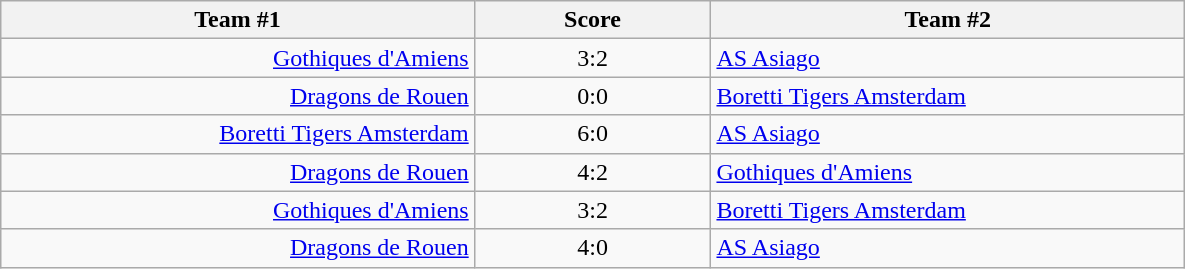<table class="wikitable" style="text-align: center;">
<tr>
<th width=22%>Team #1</th>
<th width=11%>Score</th>
<th width=22%>Team #2</th>
</tr>
<tr>
<td style="text-align: right;"><a href='#'>Gothiques d'Amiens</a> </td>
<td>3:2</td>
<td style="text-align: left;"> <a href='#'>AS Asiago</a></td>
</tr>
<tr>
<td style="text-align: right;"><a href='#'>Dragons de Rouen</a> </td>
<td>0:0</td>
<td style="text-align: left;"> <a href='#'>Boretti Tigers Amsterdam</a></td>
</tr>
<tr>
<td style="text-align: right;"><a href='#'>Boretti Tigers Amsterdam</a> </td>
<td>6:0</td>
<td style="text-align: left;"> <a href='#'>AS Asiago</a></td>
</tr>
<tr>
<td style="text-align: right;"><a href='#'>Dragons de Rouen</a> </td>
<td>4:2</td>
<td style="text-align: left;"> <a href='#'>Gothiques d'Amiens</a></td>
</tr>
<tr>
<td style="text-align: right;"><a href='#'>Gothiques d'Amiens</a> </td>
<td>3:2</td>
<td style="text-align: left;"> <a href='#'>Boretti Tigers Amsterdam</a></td>
</tr>
<tr>
<td style="text-align: right;"><a href='#'>Dragons de Rouen</a> </td>
<td>4:0</td>
<td style="text-align: left;"> <a href='#'>AS Asiago</a></td>
</tr>
</table>
